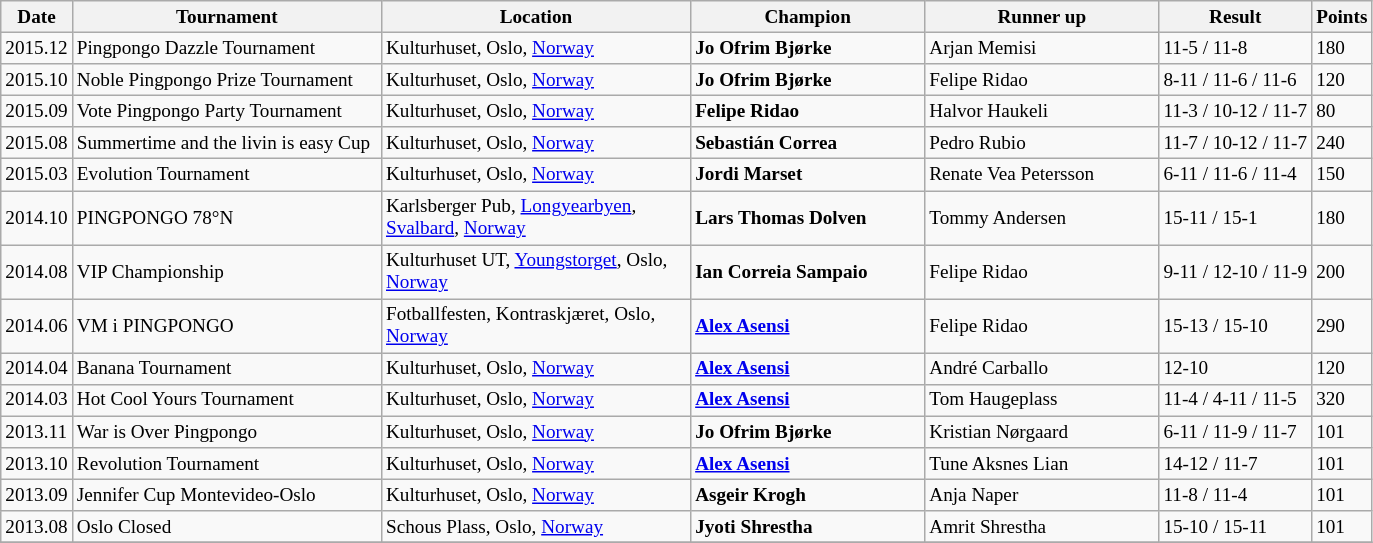<table class="wikitable" style="font-size:80%">
<tr>
<th>Date</th>
<th width="200">Tournament</th>
<th width="200">Location</th>
<th width="150">Champion</th>
<th width="150">Runner up</th>
<th>Result</th>
<th>Points</th>
</tr>
<tr>
<td>2015.12</td>
<td>Pingpongo Dazzle Tournament</td>
<td>Kulturhuset, Oslo, <a href='#'>Norway</a></td>
<td> <strong>Jo Ofrim Bjørke</strong></td>
<td> Arjan Memisi</td>
<td>11-5 / 11-8</td>
<td>180</td>
</tr>
<tr>
<td>2015.10</td>
<td>Noble Pingpongo Prize Tournament</td>
<td>Kulturhuset, Oslo, <a href='#'>Norway</a></td>
<td> <strong>Jo Ofrim Bjørke</strong></td>
<td> Felipe Ridao</td>
<td>8-11 / 11-6 / 11-6</td>
<td>120</td>
</tr>
<tr>
<td>2015.09</td>
<td>Vote Pingpongo Party Tournament</td>
<td>Kulturhuset, Oslo, <a href='#'>Norway</a></td>
<td> <strong>Felipe Ridao</strong></td>
<td> Halvor Haukeli</td>
<td>11-3 / 10-12 / 11-7</td>
<td>80</td>
</tr>
<tr>
<td>2015.08</td>
<td>Summertime and the livin is easy Cup</td>
<td>Kulturhuset, Oslo, <a href='#'>Norway</a></td>
<td> <strong>Sebastián Correa</strong></td>
<td> Pedro Rubio</td>
<td>11-7 / 10-12 / 11-7</td>
<td>240</td>
</tr>
<tr>
<td>2015.03</td>
<td>Evolution Tournament</td>
<td>Kulturhuset, Oslo, <a href='#'>Norway</a></td>
<td> <strong>Jordi Marset</strong></td>
<td> Renate Vea Petersson</td>
<td>6-11 / 11-6 / 11-4</td>
<td>150</td>
</tr>
<tr>
<td>2014.10</td>
<td>PINGPONGO 78°N</td>
<td>Karlsberger Pub, <a href='#'>Longyearbyen</a>, <a href='#'>Svalbard</a>, <a href='#'>Norway</a></td>
<td> <strong>Lars Thomas Dolven</strong></td>
<td> Tommy Andersen</td>
<td>15-11 / 15-1</td>
<td>180</td>
</tr>
<tr>
<td>2014.08</td>
<td>VIP Championship</td>
<td>Kulturhuset UT, <a href='#'>Youngstorget</a>, Oslo, <a href='#'>Norway</a></td>
<td>  <strong>Ian Correia Sampaio</strong></td>
<td>  Felipe Ridao</td>
<td>9-11 / 12-10 / 11-9</td>
<td>200</td>
</tr>
<tr>
<td>2014.06</td>
<td>VM i PINGPONGO </td>
<td>Fotballfesten, Kontraskjæret, Oslo, <a href='#'>Norway</a></td>
<td> <strong><a href='#'>Alex Asensi</a></strong></td>
<td> Felipe Ridao</td>
<td>15-13 / 15-10</td>
<td>290</td>
</tr>
<tr>
<td>2014.04</td>
<td>Banana Tournament </td>
<td>Kulturhuset, Oslo, <a href='#'>Norway</a></td>
<td> <strong><a href='#'>Alex Asensi</a></strong></td>
<td> André Carballo</td>
<td>12-10</td>
<td>120</td>
</tr>
<tr>
<td>2014.03</td>
<td>Hot Cool Yours Tournament </td>
<td>Kulturhuset, Oslo, <a href='#'>Norway</a></td>
<td> <strong><a href='#'>Alex Asensi</a></strong></td>
<td> Tom Haugeplass</td>
<td>11-4 / 4-11 / 11-5</td>
<td>320</td>
</tr>
<tr>
<td>2013.11</td>
<td>War is Over Pingpongo </td>
<td>Kulturhuset, Oslo, <a href='#'>Norway</a></td>
<td> <strong>Jo Ofrim Bjørke</strong></td>
<td> Kristian Nørgaard</td>
<td>6-11 / 11-9 / 11-7</td>
<td>101</td>
</tr>
<tr>
<td>2013.10</td>
<td>Revolution Tournament </td>
<td>Kulturhuset, Oslo, <a href='#'>Norway</a></td>
<td> <strong><a href='#'>Alex Asensi</a></strong></td>
<td> Tune Aksnes Lian</td>
<td>14-12 / 11-7</td>
<td>101</td>
</tr>
<tr>
<td>2013.09</td>
<td>Jennifer Cup Montevideo-Oslo </td>
<td>Kulturhuset, Oslo, <a href='#'>Norway</a></td>
<td> <strong>Asgeir Krogh</strong></td>
<td> Anja Naper</td>
<td>11-8 / 11-4</td>
<td>101</td>
</tr>
<tr>
<td>2013.08</td>
<td>Oslo Closed </td>
<td>Schous Plass, Oslo, <a href='#'>Norway</a></td>
<td> <strong>Jyoti Shrestha</strong></td>
<td> Amrit Shrestha</td>
<td>15-10 / 15-11</td>
<td>101</td>
</tr>
<tr>
</tr>
</table>
